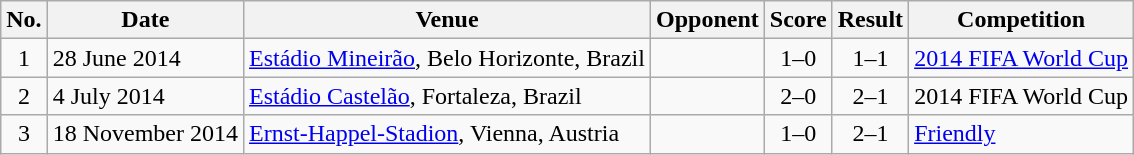<table class="wikitable sortable">
<tr>
<th>No.</th>
<th>Date</th>
<th>Venue</th>
<th>Opponent</th>
<th>Score</th>
<th>Result</th>
<th>Competition</th>
</tr>
<tr>
<td align=center>1</td>
<td>28 June 2014</td>
<td><a href='#'>Estádio Mineirão</a>, Belo Horizonte, Brazil</td>
<td></td>
<td align=center>1–0</td>
<td align=center>1–1</td>
<td><a href='#'>2014 FIFA World Cup</a></td>
</tr>
<tr>
<td align=center>2</td>
<td>4 July 2014</td>
<td><a href='#'>Estádio Castelão</a>, Fortaleza, Brazil</td>
<td></td>
<td align=center>2–0</td>
<td align=center>2–1</td>
<td>2014 FIFA World Cup</td>
</tr>
<tr>
<td align=center>3</td>
<td>18 November 2014</td>
<td><a href='#'>Ernst-Happel-Stadion</a>, Vienna, Austria</td>
<td></td>
<td align=center>1–0</td>
<td align=center>2–1</td>
<td><a href='#'>Friendly</a></td>
</tr>
</table>
